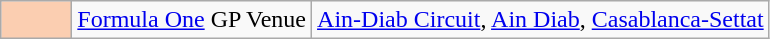<table class="wikitable">
<tr>
<td width=40px align=center style="background-color:#FBCEB1"></td>
<td><a href='#'>Formula One</a> GP Venue</td>
<td><a href='#'>Ain-Diab Circuit</a>, <a href='#'>Ain Diab</a>, <a href='#'>Casablanca-Settat</a></td>
</tr>
</table>
